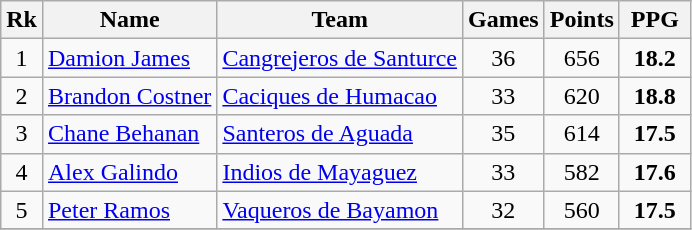<table class="wikitable" style="text-align: center;">
<tr>
<th>Rk</th>
<th>Name</th>
<th>Team</th>
<th>Games</th>
<th>Points</th>
<th width=40>PPG</th>
</tr>
<tr>
<td>1</td>
<td align="left"> <a href='#'>Damion James</a></td>
<td align="left"><a href='#'>Cangrejeros de Santurce</a></td>
<td>36</td>
<td>656</td>
<td><strong>18.2</strong></td>
</tr>
<tr>
<td>2</td>
<td align="left"> <a href='#'>Brandon Costner</a></td>
<td align="left"><a href='#'>Caciques de Humacao</a></td>
<td>33</td>
<td>620</td>
<td><strong>18.8</strong></td>
</tr>
<tr>
<td>3</td>
<td align="left"> <a href='#'>Chane Behanan</a></td>
<td align="left"><a href='#'>Santeros de Aguada</a></td>
<td>35</td>
<td>614</td>
<td><strong>17.5</strong></td>
</tr>
<tr>
<td>4</td>
<td align="left"> <a href='#'>Alex Galindo</a></td>
<td align="left"><a href='#'>Indios de Mayaguez</a></td>
<td>33</td>
<td>582</td>
<td><strong>17.6</strong></td>
</tr>
<tr>
<td>5</td>
<td align="left"> <a href='#'>Peter Ramos</a></td>
<td align="left"><a href='#'>Vaqueros de Bayamon</a></td>
<td>32</td>
<td>560</td>
<td><strong>17.5</strong></td>
</tr>
<tr>
</tr>
</table>
